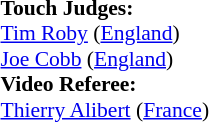<table width=100% style="font-size: 90%">
<tr>
<td><br><strong>Touch Judges:</strong>
<br><a href='#'>Tim Roby</a> (<a href='#'>England</a>)
<br><a href='#'>Joe Cobb</a> (<a href='#'>England</a>)
<br><strong>Video Referee:</strong>
<br><a href='#'>Thierry Alibert</a> (<a href='#'>France</a>)</td>
</tr>
</table>
